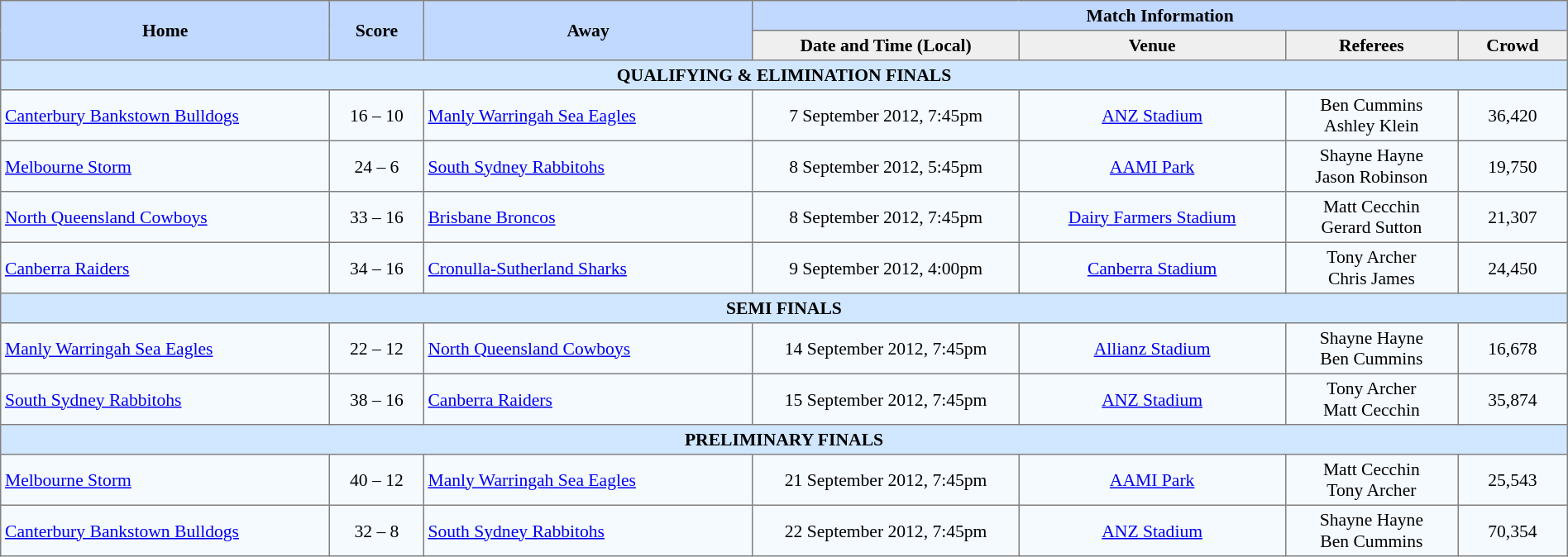<table border="1" cellpadding="3" cellspacing="0" style="border-collapse:collapse; font-size:90%; text-align:center; width:100%;">
<tr style="background:#c1d8ff;">
<th rowspan="2" style="width:21%;">Home</th>
<th rowspan="2" style="width:6%;">Score</th>
<th rowspan="2" style="width:21%;">Away</th>
<th colspan=6>Match Information</th>
</tr>
<tr style="background:#efefef;">
<th width=17%>Date and Time (Local)</th>
<th width=17%>Venue</th>
<th width=11%>Referees</th>
<th width=7%>Crowd</th>
</tr>
<tr style="background:#d0e7ff;">
<td colspan=7><strong>QUALIFYING & ELIMINATION FINALS</strong></td>
</tr>
<tr style="background:#f5faff;">
<td align=left> <a href='#'>Canterbury Bankstown Bulldogs</a></td>
<td>16 – 10</td>
<td align=left> <a href='#'>Manly Warringah Sea Eagles</a></td>
<td>7 September 2012, 7:45pm</td>
<td><a href='#'>ANZ Stadium</a></td>
<td>Ben Cummins<br>Ashley Klein</td>
<td>36,420</td>
</tr>
<tr style="background:#f5faff;">
<td align=left> <a href='#'>Melbourne Storm</a></td>
<td>24 – 6</td>
<td align=left> <a href='#'>South Sydney Rabbitohs</a></td>
<td>8 September 2012, 5:45pm</td>
<td><a href='#'>AAMI Park</a></td>
<td>Shayne Hayne<br>Jason Robinson</td>
<td>19,750</td>
</tr>
<tr style="background:#f5faff;">
<td align=left> <a href='#'>North Queensland Cowboys</a></td>
<td>33 – 16</td>
<td align=left> <a href='#'>Brisbane Broncos</a></td>
<td>8 September 2012, 7:45pm</td>
<td><a href='#'>Dairy Farmers Stadium</a></td>
<td>Matt Cecchin<br>Gerard Sutton</td>
<td>21,307</td>
</tr>
<tr style="background:#f5faff;">
<td align=left> <a href='#'>Canberra Raiders</a></td>
<td>34 – 16</td>
<td align=left> <a href='#'>Cronulla-Sutherland Sharks</a></td>
<td>9 September 2012, 4:00pm</td>
<td><a href='#'>Canberra Stadium</a></td>
<td>Tony Archer<br>Chris James</td>
<td>24,450</td>
</tr>
<tr style="background:#d0e7ff;">
<td colspan=7><strong>SEMI FINALS</strong></td>
</tr>
<tr style="background:#f5faff;">
<td align=left> <a href='#'>Manly Warringah Sea Eagles</a></td>
<td>22 – 12</td>
<td align=left> <a href='#'>North Queensland Cowboys</a></td>
<td>14 September 2012, 7:45pm</td>
<td><a href='#'>Allianz Stadium</a></td>
<td>Shayne Hayne<br>Ben Cummins</td>
<td>16,678</td>
</tr>
<tr style="background:#f5faff;">
<td align=left> <a href='#'>South Sydney Rabbitohs</a></td>
<td>38 – 16</td>
<td align=left> <a href='#'>Canberra Raiders</a></td>
<td>15 September 2012, 7:45pm</td>
<td><a href='#'>ANZ Stadium</a></td>
<td>Tony Archer<br>Matt Cecchin</td>
<td>35,874</td>
</tr>
<tr style="background:#d0e7ff;">
<td colspan=7><strong>PRELIMINARY FINALS</strong></td>
</tr>
<tr style="background:#f5faff;">
<td align=left> <a href='#'>Melbourne Storm</a></td>
<td>40 – 12</td>
<td align=left> <a href='#'>Manly Warringah Sea Eagles</a></td>
<td>21 September 2012, 7:45pm</td>
<td><a href='#'>AAMI Park</a></td>
<td>Matt Cecchin<br>Tony Archer</td>
<td>25,543</td>
</tr>
<tr style="background:#f5faff;">
<td align=left> <a href='#'>Canterbury Bankstown Bulldogs</a></td>
<td>32 – 8</td>
<td align=left> <a href='#'>South Sydney Rabbitohs</a></td>
<td>22 September 2012, 7:45pm</td>
<td><a href='#'>ANZ Stadium</a></td>
<td>Shayne Hayne<br>Ben Cummins</td>
<td>70,354</td>
</tr>
</table>
